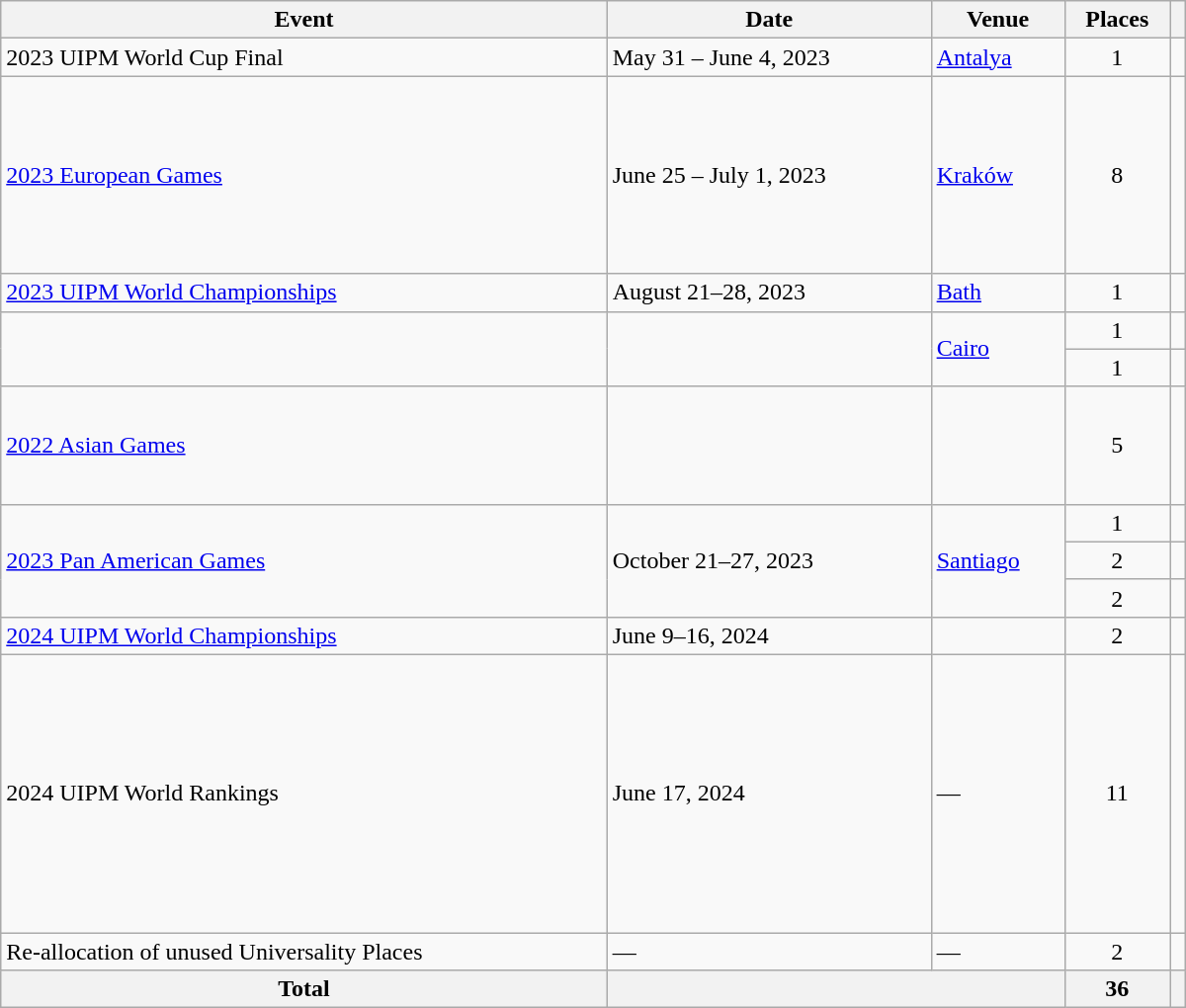<table class=wikitable width=800>
<tr>
<th>Event</th>
<th>Date</th>
<th>Venue</th>
<th>Places</th>
<th></th>
</tr>
<tr>
<td>2023 UIPM World Cup Final</td>
<td>May 31 – June 4, 2023</td>
<td> <a href='#'>Antalya</a></td>
<td align=center>1</td>
<td></td>
</tr>
<tr>
<td><a href='#'>2023 European Games</a></td>
<td>June 25 – July 1, 2023</td>
<td> <a href='#'>Kraków</a></td>
<td align=center>8</td>
<td><br><s><br></s><br><br><br><br><br></td>
</tr>
<tr>
<td><a href='#'>2023 UIPM World Championships</a></td>
<td>August 21–28, 2023</td>
<td> <a href='#'>Bath</a></td>
<td align=center>1</td>
<td></td>
</tr>
<tr>
<td rowspan=2></td>
<td rowspan=2></td>
<td rowspan=2> <a href='#'>Cairo</a></td>
<td align=center>1</td>
<td></td>
</tr>
<tr>
<td align=center>1</td>
<td></td>
</tr>
<tr>
<td><a href='#'>2022 Asian Games</a></td>
<td></td>
<td></td>
<td align=center>5</td>
<td><br><br><br><br></td>
</tr>
<tr>
<td rowspan=3><a href='#'>2023 Pan American Games</a></td>
<td rowspan=3>October 21–27, 2023</td>
<td rowspan=3> <a href='#'>Santiago</a></td>
<td align=center>1</td>
<td></td>
</tr>
<tr>
<td align=center>2</td>
<td><br></td>
</tr>
<tr>
<td align=center>2</td>
<td><br></td>
</tr>
<tr>
<td><a href='#'>2024 UIPM World Championships</a></td>
<td>June 9–16, 2024</td>
<td></td>
<td align=center>2</td>
<td><br></td>
</tr>
<tr>
<td>2024 UIPM World Rankings</td>
<td>June 17, 2024</td>
<td>—</td>
<td align=center>11</td>
<td><br><br><br><br><br><br><br><br><br><br></td>
</tr>
<tr>
<td>Re-allocation of unused Universality Places</td>
<td>—</td>
<td>—</td>
<td align=center>2</td>
<td><br></td>
</tr>
<tr>
<th>Total</th>
<th colspan="2"></th>
<th>36</th>
<th></th>
</tr>
</table>
